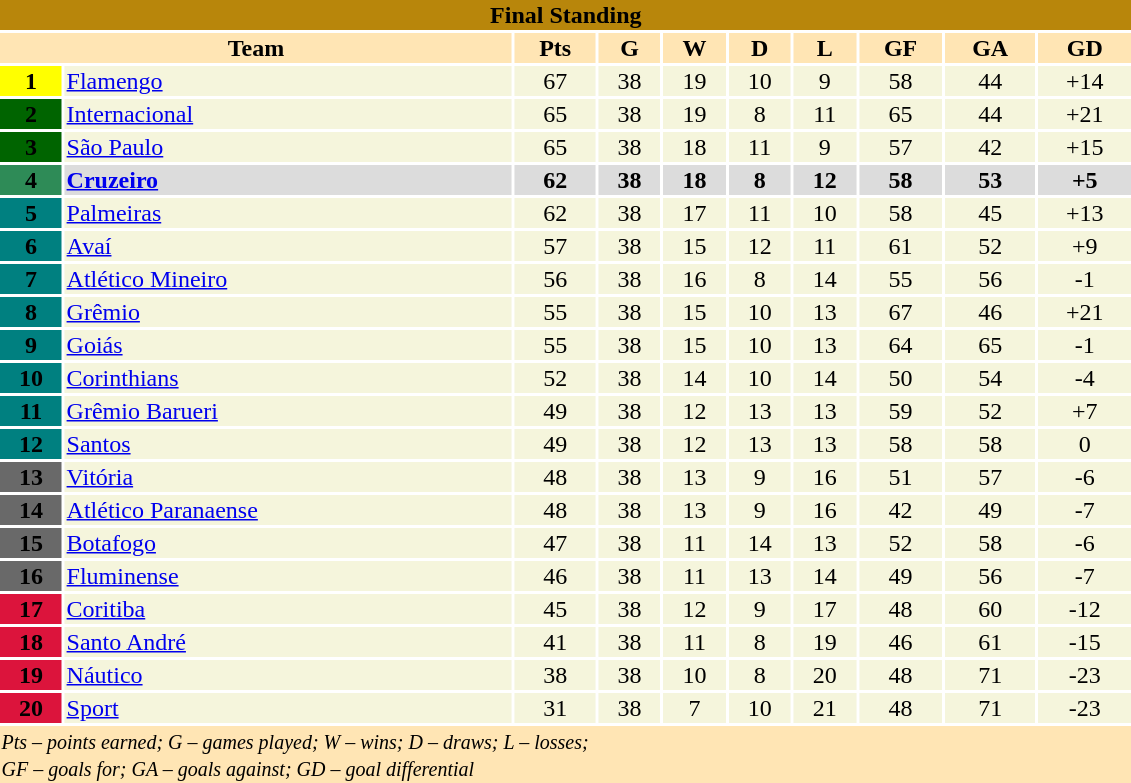<table width=60%>
<tr>
<th colspan="10" bgcolor=#B8860B><span>Final Standing</span></th>
</tr>
<tr>
<th colspan="2" bgcolor=#ffe5b4><span>Team</span></th>
<th bgcolor=#ffe5b4 align="center"><span>Pts</span></th>
<th bgcolor=#ffe5b4 align="center"><span>G</span></th>
<th bgcolor=#ffe5b4 align="center"><span>W</span></th>
<th bgcolor=#ffe5b4 align="center"><span>D</span></th>
<th bgcolor=#ffe5b4 align="center"><span>L</span></th>
<th bgcolor=#ffe5b4 align="center"><span>GF</span></th>
<th bgcolor=#ffe5b4 align="center"><span>GA</span></th>
<th bgcolor=#ffe5b4 align="center"><span>GD</span></th>
</tr>
<tr>
<th bgcolor=#FFFF00 align="center"><span>1</span></th>
<td bgcolor=#f5f5dc><a href='#'>Flamengo</a></td>
<td bgcolor=#f5f5dc align="center">67</td>
<td bgcolor=#f5f5dc align="center">38</td>
<td bgcolor=#f5f5dc align="center">19</td>
<td bgcolor=#f5f5dc align="center">10</td>
<td bgcolor=#f5f5dc align="center">9</td>
<td bgcolor=#f5f5dc align="center">58</td>
<td bgcolor=#f5f5dc align="center">44</td>
<td bgcolor=#f5f5dc align="center">+14</td>
</tr>
<tr>
<th bgcolor=#006400 align="center"><span>2</span></th>
<td bgcolor=#f5f5dc><a href='#'>Internacional</a></td>
<td bgcolor=#f5f5dc align="center">65</td>
<td bgcolor=#f5f5dc align="center">38</td>
<td bgcolor=#f5f5dc align="center">19</td>
<td bgcolor=#f5f5dc align="center">8</td>
<td bgcolor=#f5f5dc align="center">11</td>
<td bgcolor=#f5f5dc align="center">65</td>
<td bgcolor=#f5f5dc align="center">44</td>
<td bgcolor=#f5f5dc align="center">+21</td>
</tr>
<tr>
<th bgcolor=#006400 align="center"><span>3</span></th>
<td bgcolor=#f5f5dc><a href='#'>São Paulo</a></td>
<td bgcolor=#f5f5dc align="center">65</td>
<td bgcolor=#f5f5dc align="center">38</td>
<td bgcolor=#f5f5dc align="center">18</td>
<td bgcolor=#f5f5dc align="center">11</td>
<td bgcolor=#f5f5dc align="center">9</td>
<td bgcolor=#f5f5dc align="center">57</td>
<td bgcolor=#f5f5dc align="center">42</td>
<td bgcolor=#f5f5dc align="center">+15</td>
</tr>
<tr>
<th bgcolor=#2e8b57 align="center"><span>4</span></th>
<td bgcolor=#DCDCDC><strong><a href='#'>Cruzeiro</a></strong></td>
<td bgcolor=#DCDCDC align="center"><strong>62</strong></td>
<td bgcolor=#DCDCDC align="center"><strong>38</strong></td>
<td bgcolor=#DCDCDC align="center"><strong>18</strong></td>
<td bgcolor=#DCDCDC align="center"><strong>8</strong></td>
<td bgcolor=#DCDCDC align="center"><strong>12</strong></td>
<td bgcolor=#DCDCDC align="center"><strong>58</strong></td>
<td bgcolor=#DCDCDC align="center"><strong>53</strong></td>
<td bgcolor=#DCDCDC align="center"><strong>+5</strong></td>
</tr>
<tr>
<th bgcolor=#008080 align="center"><span>5</span></th>
<td bgcolor=#f5f5dc><a href='#'>Palmeiras</a></td>
<td bgcolor=#f5f5dc align="center">62</td>
<td bgcolor=#f5f5dc align="center">38</td>
<td bgcolor=#f5f5dc align="center">17</td>
<td bgcolor=#f5f5dc align="center">11</td>
<td bgcolor=#f5f5dc align="center">10</td>
<td bgcolor=#f5f5dc align="center">58</td>
<td bgcolor=#f5f5dc align="center">45</td>
<td bgcolor=#f5f5dc align="center">+13</td>
</tr>
<tr>
<th bgcolor=#008080 align="center"><span>6</span></th>
<td bgcolor=#f5f5dc><a href='#'>Avaí</a></td>
<td bgcolor=#f5f5dc align="center">57</td>
<td bgcolor=#f5f5dc align="center">38</td>
<td bgcolor=#f5f5dc align="center">15</td>
<td bgcolor=#f5f5dc align="center">12</td>
<td bgcolor=#f5f5dc align="center">11</td>
<td bgcolor=#f5f5dc align="center">61</td>
<td bgcolor=#f5f5dc align="center">52</td>
<td bgcolor=#f5f5dc align="center">+9</td>
</tr>
<tr>
<th bgcolor=#008080 align="center"><span>7</span></th>
<td bgcolor=#f5f5dc><a href='#'>Atlético Mineiro</a></td>
<td bgcolor=#f5f5dc align="center">56</td>
<td bgcolor=#f5f5dc align="center">38</td>
<td bgcolor=#f5f5dc align="center">16</td>
<td bgcolor=#f5f5dc align="center">8</td>
<td bgcolor=#f5f5dc align="center">14</td>
<td bgcolor=#f5f5dc align="center">55</td>
<td bgcolor=#f5f5dc align="center">56</td>
<td bgcolor=#f5f5dc align="center">-1</td>
</tr>
<tr>
<th bgcolor=#008080 align="center"><span>8</span></th>
<td bgcolor=#f5f5dc><a href='#'>Grêmio</a></td>
<td bgcolor=#f5f5dc align="center">55</td>
<td bgcolor=#f5f5dc align="center">38</td>
<td bgcolor=#f5f5dc align="center">15</td>
<td bgcolor=#f5f5dc align="center">10</td>
<td bgcolor=#f5f5dc align="center">13</td>
<td bgcolor=#f5f5dc align="center">67</td>
<td bgcolor=#f5f5dc align="center">46</td>
<td bgcolor=#f5f5dc align="center">+21</td>
</tr>
<tr>
<th bgcolor=#008080 align="center"><span>9</span></th>
<td bgcolor=#f5f5dc><a href='#'>Goiás</a></td>
<td bgcolor=#f5f5dc align="center">55</td>
<td bgcolor=#f5f5dc align="center">38</td>
<td bgcolor=#f5f5dc align="center">15</td>
<td bgcolor=#f5f5dc align="center">10</td>
<td bgcolor=#f5f5dc align="center">13</td>
<td bgcolor=#f5f5dc align="center">64</td>
<td bgcolor=#f5f5dc align="center">65</td>
<td bgcolor=#f5f5dc align="center">-1</td>
</tr>
<tr>
<th bgcolor=#008080 align="center"><span>10</span></th>
<td bgcolor=#f5f5dc><a href='#'>Corinthians</a></td>
<td bgcolor=#f5f5dc align="center">52</td>
<td bgcolor=#f5f5dc align="center">38</td>
<td bgcolor=#f5f5dc align="center">14</td>
<td bgcolor=#f5f5dc align="center">10</td>
<td bgcolor=#f5f5dc align="center">14</td>
<td bgcolor=#f5f5dc align="center">50</td>
<td bgcolor=#f5f5dc align="center">54</td>
<td bgcolor=#f5f5dc align="center">-4</td>
</tr>
<tr>
<th bgcolor=#008080 align="center"><span>11</span></th>
<td bgcolor=#f5f5dc><a href='#'>Grêmio Barueri</a></td>
<td bgcolor=#f5f5dc align="center">49</td>
<td bgcolor=#f5f5dc align="center">38</td>
<td bgcolor=#f5f5dc align="center">12</td>
<td bgcolor=#f5f5dc align="center">13</td>
<td bgcolor=#f5f5dc align="center">13</td>
<td bgcolor=#f5f5dc align="center">59</td>
<td bgcolor=#f5f5dc align="center">52</td>
<td bgcolor=#f5f5dc align="center">+7</td>
</tr>
<tr>
<th bgcolor=#008080 align="center"><span>12</span></th>
<td bgcolor=#f5f5dc><a href='#'>Santos</a></td>
<td bgcolor=#f5f5dc align="center">49</td>
<td bgcolor=#f5f5dc align="center">38</td>
<td bgcolor=#f5f5dc align="center">12</td>
<td bgcolor=#f5f5dc align="center">13</td>
<td bgcolor=#f5f5dc align="center">13</td>
<td bgcolor=#f5f5dc align="center">58</td>
<td bgcolor=#f5f5dc align="center">58</td>
<td bgcolor=#f5f5dc align="center">0</td>
</tr>
<tr>
<th bgcolor=#696969 align="center"><span>13</span></th>
<td bgcolor=#f5f5dc><a href='#'>Vitória</a></td>
<td bgcolor=#f5f5dc align="center">48</td>
<td bgcolor=#f5f5dc align="center">38</td>
<td bgcolor=#f5f5dc align="center">13</td>
<td bgcolor=#f5f5dc align="center">9</td>
<td bgcolor=#f5f5dc align="center">16</td>
<td bgcolor=#f5f5dc align="center">51</td>
<td bgcolor=#f5f5dc align="center">57</td>
<td bgcolor=#f5f5dc align="center">-6</td>
</tr>
<tr>
<th bgcolor=#696969 align="center"><span>14</span></th>
<td bgcolor=#f5f5dc><a href='#'>Atlético Paranaense</a></td>
<td bgcolor=#f5f5dc align="center">48</td>
<td bgcolor=#f5f5dc align="center">38</td>
<td bgcolor=#f5f5dc align="center">13</td>
<td bgcolor=#f5f5dc align="center">9</td>
<td bgcolor=#f5f5dc align="center">16</td>
<td bgcolor=#f5f5dc align="center">42</td>
<td bgcolor=#f5f5dc align="center">49</td>
<td bgcolor=#f5f5dc align="center">-7</td>
</tr>
<tr>
<th bgcolor=#696969 align="center"><span>15</span></th>
<td bgcolor=#f5f5dc><a href='#'>Botafogo</a></td>
<td bgcolor=#f5f5dc align="center">47</td>
<td bgcolor=#f5f5dc align="center">38</td>
<td bgcolor=#f5f5dc align="center">11</td>
<td bgcolor=#f5f5dc align="center">14</td>
<td bgcolor=#f5f5dc align="center">13</td>
<td bgcolor=#f5f5dc align="center">52</td>
<td bgcolor=#f5f5dc align="center">58</td>
<td bgcolor=#f5f5dc align="center">-6</td>
</tr>
<tr>
<th bgcolor=#696969 align="center"><span>16</span></th>
<td bgcolor=#f5f5dc><a href='#'>Fluminense</a></td>
<td bgcolor=#f5f5dc align="center">46</td>
<td bgcolor=#f5f5dc align="center">38</td>
<td bgcolor=#f5f5dc align="center">11</td>
<td bgcolor=#f5f5dc align="center">13</td>
<td bgcolor=#f5f5dc align="center">14</td>
<td bgcolor=#f5f5dc align="center">49</td>
<td bgcolor=#f5f5dc align="center">56</td>
<td bgcolor=#f5f5dc align="center">-7</td>
</tr>
<tr>
<th bgcolor=#DC143C align="center"><span>17</span></th>
<td bgcolor=#f5f5dc><a href='#'>Coritiba</a></td>
<td bgcolor=#f5f5dc align="center">45</td>
<td bgcolor=#f5f5dc align="center">38</td>
<td bgcolor=#f5f5dc align="center">12</td>
<td bgcolor=#f5f5dc align="center">9</td>
<td bgcolor=#f5f5dc align="center">17</td>
<td bgcolor=#f5f5dc align="center">48</td>
<td bgcolor=#f5f5dc align="center">60</td>
<td bgcolor=#f5f5dc align="center">-12</td>
</tr>
<tr>
<th bgcolor=#DC143C align="center"><span>18</span></th>
<td bgcolor=#f5f5dc><a href='#'>Santo André</a></td>
<td bgcolor=#f5f5dc align="center">41</td>
<td bgcolor=#f5f5dc align="center">38</td>
<td bgcolor=#f5f5dc align="center">11</td>
<td bgcolor=#f5f5dc align="center">8</td>
<td bgcolor=#f5f5dc align="center">19</td>
<td bgcolor=#f5f5dc align="center">46</td>
<td bgcolor=#f5f5dc align="center">61</td>
<td bgcolor=#f5f5dc align="center">-15</td>
</tr>
<tr>
<th bgcolor=#DC143C align="center"><span>19</span></th>
<td bgcolor=#f5f5dc><a href='#'>Náutico</a></td>
<td bgcolor=#f5f5dc align="center">38</td>
<td bgcolor=#f5f5dc align="center">38</td>
<td bgcolor=#f5f5dc align="center">10</td>
<td bgcolor=#f5f5dc align="center">8</td>
<td bgcolor=#f5f5dc align="center">20</td>
<td bgcolor=#f5f5dc align="center">48</td>
<td bgcolor=#f5f5dc align="center">71</td>
<td bgcolor=#f5f5dc align="center">-23</td>
</tr>
<tr>
<th bgcolor=#DC143C align="center"><span>20</span></th>
<td bgcolor=#f5f5dc><a href='#'>Sport</a></td>
<td bgcolor=#f5f5dc align="center">31</td>
<td bgcolor=#f5f5dc align="center">38</td>
<td bgcolor=#f5f5dc align="center">7</td>
<td bgcolor=#f5f5dc align="center">10</td>
<td bgcolor=#f5f5dc align="center">21</td>
<td bgcolor=#f5f5dc align="center">48</td>
<td bgcolor=#f5f5dc align="center">71</td>
<td bgcolor=#f5f5dc align="center">-23</td>
</tr>
<tr bgcolor=#ffe5b4>
<td colspan="10"><small><em>Pts – points earned; G – games played; W – wins; D – draws; L – losses;</em><br><em>GF – goals for; GA – goals against; GD – goal differential</em></small></td>
</tr>
</table>
